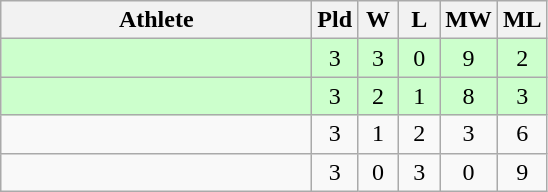<table class="wikitable" style="text-align:center">
<tr>
<th width=200>Athlete</th>
<th width=20>Pld</th>
<th width=20>W</th>
<th width=20>L</th>
<th width=20>MW</th>
<th width=20>ML</th>
</tr>
<tr bgcolor="ccffcc">
<td style="text-align:left"></td>
<td>3</td>
<td>3</td>
<td>0</td>
<td>9</td>
<td>2</td>
</tr>
<tr bgcolor="ccffcc">
<td style="text-align:left"></td>
<td>3</td>
<td>2</td>
<td>1</td>
<td>8</td>
<td>3</td>
</tr>
<tr>
<td style="text-align:left"></td>
<td>3</td>
<td>1</td>
<td>2</td>
<td>3</td>
<td>6</td>
</tr>
<tr>
<td style="text-align:left"></td>
<td>3</td>
<td>0</td>
<td>3</td>
<td>0</td>
<td>9</td>
</tr>
</table>
